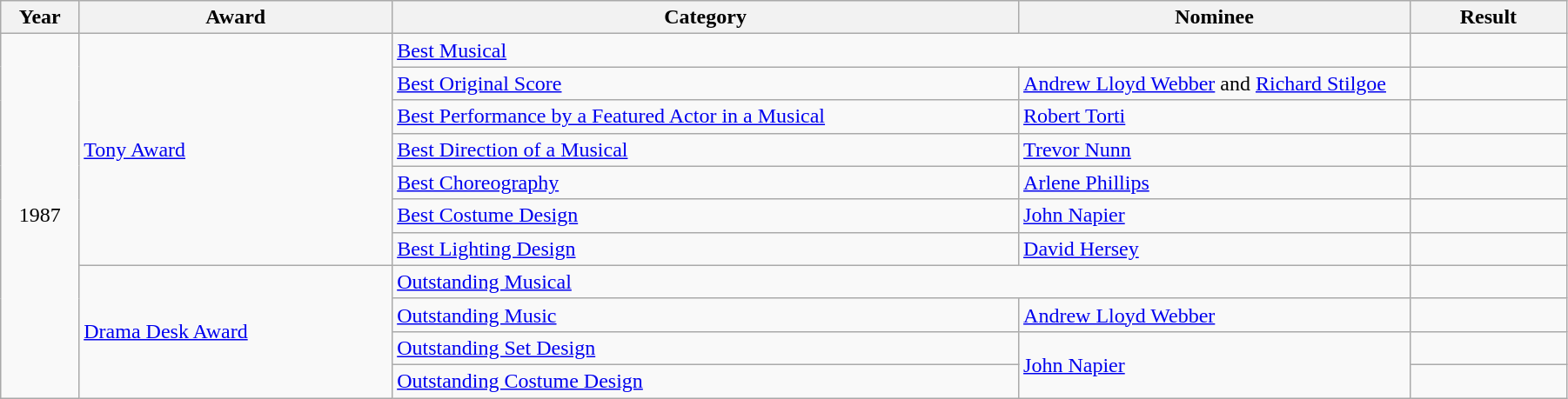<table class="wikitable" width="95%">
<tr>
<th width= "5%">Year</th>
<th width= "20%">Award</th>
<th width= "40%">Category</th>
<th width= "25%">Nominee</th>
<th width= "10%">Result</th>
</tr>
<tr>
<td rowspan="11" align="center">1987</td>
<td rowspan="7"><a href='#'>Tony Award</a></td>
<td colspan="2"><a href='#'>Best Musical</a></td>
<td></td>
</tr>
<tr>
<td><a href='#'>Best Original Score</a></td>
<td><a href='#'>Andrew Lloyd Webber</a> and <a href='#'>Richard Stilgoe</a></td>
<td></td>
</tr>
<tr>
<td><a href='#'>Best Performance by a Featured Actor in a Musical</a></td>
<td><a href='#'>Robert Torti</a></td>
<td></td>
</tr>
<tr>
<td><a href='#'>Best Direction of a Musical</a></td>
<td><a href='#'>Trevor Nunn</a></td>
<td></td>
</tr>
<tr>
<td><a href='#'>Best Choreography</a></td>
<td><a href='#'>Arlene Phillips</a></td>
<td></td>
</tr>
<tr>
<td><a href='#'>Best Costume Design</a></td>
<td><a href='#'>John Napier</a></td>
<td></td>
</tr>
<tr>
<td><a href='#'>Best Lighting Design</a></td>
<td><a href='#'>David Hersey</a></td>
<td></td>
</tr>
<tr>
<td rowspan="4"><a href='#'>Drama Desk Award</a></td>
<td colspan="2"><a href='#'>Outstanding Musical</a></td>
<td></td>
</tr>
<tr>
<td><a href='#'>Outstanding Music</a></td>
<td><a href='#'>Andrew Lloyd Webber</a></td>
<td></td>
</tr>
<tr>
<td><a href='#'>Outstanding Set Design</a></td>
<td rowspan="2"><a href='#'>John Napier</a></td>
<td></td>
</tr>
<tr>
<td><a href='#'>Outstanding Costume Design</a></td>
<td></td>
</tr>
</table>
